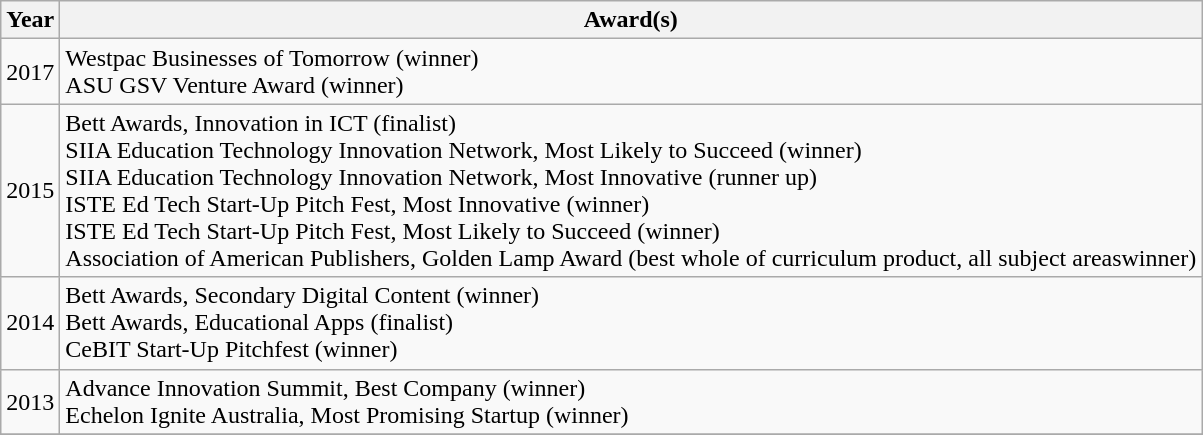<table class="wikitable sortable">
<tr>
<th>Year</th>
<th>Award(s)</th>
</tr>
<tr>
<td>2017</td>
<td>Westpac Businesses of Tomorrow (winner)<br>ASU GSV Venture Award (winner)</td>
</tr>
<tr>
<td>2015</td>
<td>Bett Awards, Innovation in ICT (finalist)<br>SIIA Education Technology Innovation Network, Most Likely to Succeed (winner)<br>SIIA Education Technology Innovation Network, Most Innovative (runner up)<br>ISTE Ed Tech Start-Up Pitch Fest, Most Innovative (winner)<br>ISTE Ed Tech Start-Up Pitch Fest, Most Likely to Succeed (winner)<br>Association of American Publishers, Golden Lamp Award (best whole of curriculum product, all subject areaswinner)</td>
</tr>
<tr>
<td>2014</td>
<td>Bett Awards, Secondary Digital Content (winner)<br>Bett Awards, Educational Apps (finalist)<br>CeBIT Start-Up Pitchfest (winner)</td>
</tr>
<tr>
<td>2013</td>
<td>Advance Innovation Summit, Best Company (winner)<br>Echelon Ignite Australia, Most Promising Startup (winner)</td>
</tr>
<tr>
</tr>
</table>
